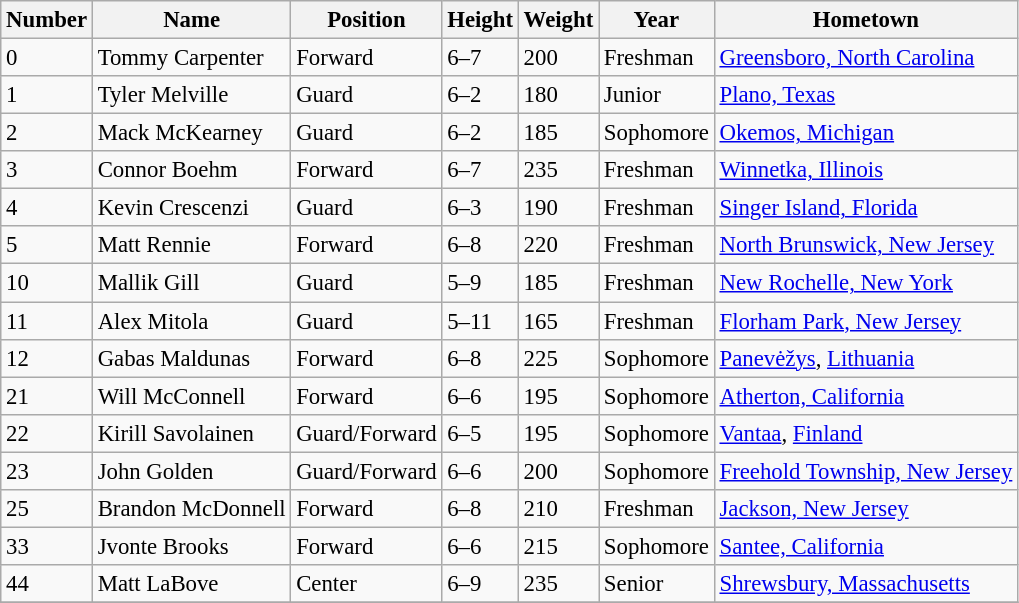<table class="wikitable" style="font-size: 95%;">
<tr>
<th>Number</th>
<th>Name</th>
<th>Position</th>
<th>Height</th>
<th>Weight</th>
<th>Year</th>
<th>Hometown</th>
</tr>
<tr>
<td>0</td>
<td>Tommy Carpenter</td>
<td>Forward</td>
<td>6–7</td>
<td>200</td>
<td>Freshman</td>
<td><a href='#'>Greensboro, North Carolina</a></td>
</tr>
<tr>
<td>1</td>
<td>Tyler Melville</td>
<td>Guard</td>
<td>6–2</td>
<td>180</td>
<td>Junior</td>
<td><a href='#'>Plano, Texas</a></td>
</tr>
<tr>
<td>2</td>
<td>Mack McKearney</td>
<td>Guard</td>
<td>6–2</td>
<td>185</td>
<td>Sophomore</td>
<td><a href='#'>Okemos, Michigan</a></td>
</tr>
<tr>
<td>3</td>
<td>Connor Boehm</td>
<td>Forward</td>
<td>6–7</td>
<td>235</td>
<td>Freshman</td>
<td><a href='#'>Winnetka, Illinois</a></td>
</tr>
<tr>
<td>4</td>
<td>Kevin Crescenzi</td>
<td>Guard</td>
<td>6–3</td>
<td>190</td>
<td>Freshman</td>
<td><a href='#'>Singer Island, Florida</a></td>
</tr>
<tr>
<td>5</td>
<td>Matt Rennie</td>
<td>Forward</td>
<td>6–8</td>
<td>220</td>
<td>Freshman</td>
<td><a href='#'>North Brunswick, New Jersey</a></td>
</tr>
<tr>
<td>10</td>
<td>Mallik Gill</td>
<td>Guard</td>
<td>5–9</td>
<td>185</td>
<td>Freshman</td>
<td><a href='#'>New Rochelle, New York</a></td>
</tr>
<tr>
<td>11</td>
<td>Alex Mitola</td>
<td>Guard</td>
<td>5–11</td>
<td>165</td>
<td>Freshman</td>
<td><a href='#'>Florham Park, New Jersey</a></td>
</tr>
<tr>
<td>12</td>
<td>Gabas Maldunas</td>
<td>Forward</td>
<td>6–8</td>
<td>225</td>
<td>Sophomore</td>
<td><a href='#'>Panevėžys</a>, <a href='#'>Lithuania</a></td>
</tr>
<tr>
<td>21</td>
<td>Will McConnell</td>
<td>Forward</td>
<td>6–6</td>
<td>195</td>
<td>Sophomore</td>
<td><a href='#'>Atherton, California</a></td>
</tr>
<tr>
<td>22</td>
<td>Kirill Savolainen</td>
<td>Guard/Forward</td>
<td>6–5</td>
<td>195</td>
<td>Sophomore</td>
<td><a href='#'>Vantaa</a>, <a href='#'>Finland</a></td>
</tr>
<tr>
<td>23</td>
<td>John Golden</td>
<td>Guard/Forward</td>
<td>6–6</td>
<td>200</td>
<td>Sophomore</td>
<td><a href='#'>Freehold Township, New Jersey</a></td>
</tr>
<tr>
<td>25</td>
<td>Brandon McDonnell</td>
<td>Forward</td>
<td>6–8</td>
<td>210</td>
<td>Freshman</td>
<td><a href='#'>Jackson, New Jersey</a></td>
</tr>
<tr>
<td>33</td>
<td>Jvonte Brooks</td>
<td>Forward</td>
<td>6–6</td>
<td>215</td>
<td>Sophomore</td>
<td><a href='#'>Santee, California</a></td>
</tr>
<tr>
<td>44</td>
<td>Matt LaBove</td>
<td>Center</td>
<td>6–9</td>
<td>235</td>
<td>Senior</td>
<td><a href='#'>Shrewsbury, Massachusetts</a></td>
</tr>
<tr>
</tr>
</table>
